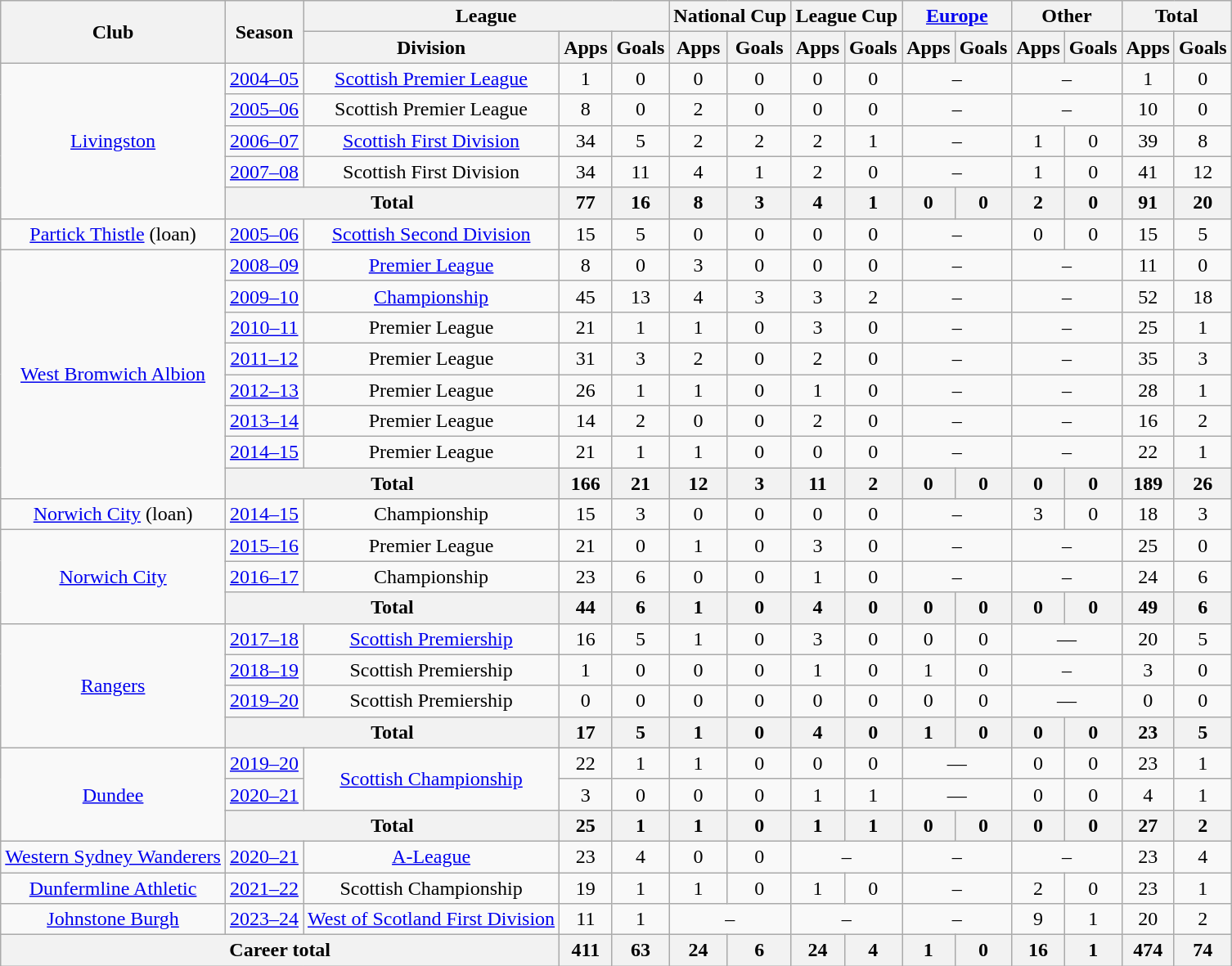<table class="wikitable" style="text-align: center">
<tr>
<th rowspan="2">Club</th>
<th rowspan="2">Season</th>
<th colspan="3">League</th>
<th colspan="2">National Cup</th>
<th colspan="2">League Cup</th>
<th colspan="2"><a href='#'>Europe</a></th>
<th colspan="2">Other</th>
<th colspan="2">Total</th>
</tr>
<tr>
<th>Division</th>
<th>Apps</th>
<th>Goals</th>
<th>Apps</th>
<th>Goals</th>
<th>Apps</th>
<th>Goals</th>
<th>Apps</th>
<th>Goals</th>
<th>Apps</th>
<th>Goals</th>
<th>Apps</th>
<th>Goals</th>
</tr>
<tr>
<td rowspan="5"><a href='#'>Livingston</a></td>
<td><a href='#'>2004–05</a></td>
<td><a href='#'>Scottish Premier League</a></td>
<td>1</td>
<td>0</td>
<td>0</td>
<td>0</td>
<td>0</td>
<td>0</td>
<td colspan="2">–</td>
<td colspan="2">–</td>
<td>1</td>
<td>0</td>
</tr>
<tr>
<td><a href='#'>2005–06</a></td>
<td>Scottish Premier League</td>
<td>8</td>
<td>0</td>
<td>2</td>
<td>0</td>
<td>0</td>
<td>0</td>
<td colspan="2">–</td>
<td colspan="2">–</td>
<td>10</td>
<td>0</td>
</tr>
<tr>
<td><a href='#'>2006–07</a></td>
<td><a href='#'>Scottish First Division</a></td>
<td>34</td>
<td>5</td>
<td>2</td>
<td>2</td>
<td>2</td>
<td>1</td>
<td colspan="2">–</td>
<td>1</td>
<td>0</td>
<td>39</td>
<td>8</td>
</tr>
<tr>
<td><a href='#'>2007–08</a></td>
<td>Scottish First Division</td>
<td>34</td>
<td>11</td>
<td>4</td>
<td>1</td>
<td>2</td>
<td>0</td>
<td colspan="2">–</td>
<td>1</td>
<td>0</td>
<td>41</td>
<td>12</td>
</tr>
<tr>
<th colspan="2">Total</th>
<th>77</th>
<th>16</th>
<th>8</th>
<th>3</th>
<th>4</th>
<th>1</th>
<th>0</th>
<th>0</th>
<th>2</th>
<th>0</th>
<th>91</th>
<th>20</th>
</tr>
<tr>
<td><a href='#'>Partick Thistle</a> (loan)</td>
<td><a href='#'>2005–06</a></td>
<td><a href='#'>Scottish Second Division</a></td>
<td>15</td>
<td>5</td>
<td>0</td>
<td>0</td>
<td>0</td>
<td>0</td>
<td colspan="2">–</td>
<td>0</td>
<td>0</td>
<td>15</td>
<td>5</td>
</tr>
<tr>
<td rowspan="8"><a href='#'>West Bromwich Albion</a></td>
<td><a href='#'>2008–09</a></td>
<td><a href='#'>Premier League</a></td>
<td>8</td>
<td>0</td>
<td>3</td>
<td>0</td>
<td>0</td>
<td>0</td>
<td colspan="2">–</td>
<td colspan="2">–</td>
<td>11</td>
<td>0</td>
</tr>
<tr>
<td><a href='#'>2009–10</a></td>
<td><a href='#'>Championship</a></td>
<td>45</td>
<td>13</td>
<td>4</td>
<td>3</td>
<td>3</td>
<td>2</td>
<td colspan="2">–</td>
<td colspan="2">–</td>
<td>52</td>
<td>18</td>
</tr>
<tr>
<td><a href='#'>2010–11</a></td>
<td>Premier League</td>
<td>21</td>
<td>1</td>
<td>1</td>
<td>0</td>
<td>3</td>
<td>0</td>
<td colspan="2">–</td>
<td colspan="2">–</td>
<td>25</td>
<td>1</td>
</tr>
<tr>
<td><a href='#'>2011–12</a></td>
<td>Premier League</td>
<td>31</td>
<td>3</td>
<td>2</td>
<td>0</td>
<td>2</td>
<td>0</td>
<td colspan="2">–</td>
<td colspan="2">–</td>
<td>35</td>
<td>3</td>
</tr>
<tr>
<td><a href='#'>2012–13</a></td>
<td>Premier League</td>
<td>26</td>
<td>1</td>
<td>1</td>
<td>0</td>
<td>1</td>
<td>0</td>
<td colspan="2">–</td>
<td colspan="2">–</td>
<td>28</td>
<td>1</td>
</tr>
<tr>
<td><a href='#'>2013–14</a></td>
<td>Premier League</td>
<td>14</td>
<td>2</td>
<td>0</td>
<td>0</td>
<td>2</td>
<td>0</td>
<td colspan="2">–</td>
<td colspan="2">–</td>
<td>16</td>
<td>2</td>
</tr>
<tr>
<td><a href='#'>2014–15</a></td>
<td>Premier League</td>
<td>21</td>
<td>1</td>
<td>1</td>
<td>0</td>
<td>0</td>
<td>0</td>
<td colspan="2">–</td>
<td colspan="2">–</td>
<td>22</td>
<td>1</td>
</tr>
<tr>
<th colspan="2">Total</th>
<th>166</th>
<th>21</th>
<th>12</th>
<th>3</th>
<th>11</th>
<th>2</th>
<th>0</th>
<th>0</th>
<th>0</th>
<th>0</th>
<th>189</th>
<th>26</th>
</tr>
<tr>
<td><a href='#'>Norwich City</a> (loan)</td>
<td><a href='#'>2014–15</a></td>
<td>Championship</td>
<td>15</td>
<td>3</td>
<td>0</td>
<td>0</td>
<td>0</td>
<td>0</td>
<td colspan="2">–</td>
<td>3</td>
<td>0</td>
<td>18</td>
<td>3</td>
</tr>
<tr>
<td rowspan="3"><a href='#'>Norwich City</a></td>
<td><a href='#'>2015–16</a></td>
<td>Premier League</td>
<td>21</td>
<td>0</td>
<td>1</td>
<td>0</td>
<td>3</td>
<td>0</td>
<td colspan="2">–</td>
<td colspan="2">–</td>
<td>25</td>
<td>0</td>
</tr>
<tr>
<td><a href='#'>2016–17</a></td>
<td>Championship</td>
<td>23</td>
<td>6</td>
<td>0</td>
<td>0</td>
<td>1</td>
<td>0</td>
<td colspan="2">–</td>
<td colspan="2">–</td>
<td>24</td>
<td>6</td>
</tr>
<tr>
<th colspan="2">Total</th>
<th>44</th>
<th>6</th>
<th>1</th>
<th>0</th>
<th>4</th>
<th>0</th>
<th>0</th>
<th>0</th>
<th>0</th>
<th>0</th>
<th>49</th>
<th>6</th>
</tr>
<tr>
<td rowspan="4"><a href='#'>Rangers</a></td>
<td><a href='#'>2017–18</a></td>
<td><a href='#'>Scottish Premiership</a></td>
<td>16</td>
<td>5</td>
<td>1</td>
<td>0</td>
<td>3</td>
<td>0</td>
<td>0</td>
<td>0</td>
<td colspan=2>—</td>
<td>20</td>
<td>5</td>
</tr>
<tr>
<td><a href='#'>2018–19</a></td>
<td>Scottish Premiership</td>
<td>1</td>
<td>0</td>
<td>0</td>
<td>0</td>
<td>1</td>
<td>0</td>
<td>1</td>
<td>0</td>
<td colspan="2">–</td>
<td>3</td>
<td>0</td>
</tr>
<tr>
<td><a href='#'>2019–20</a></td>
<td>Scottish Premiership</td>
<td>0</td>
<td>0</td>
<td>0</td>
<td>0</td>
<td>0</td>
<td>0</td>
<td>0</td>
<td>0</td>
<td colspan=2>—</td>
<td>0</td>
<td>0</td>
</tr>
<tr>
<th colspan="2">Total</th>
<th>17</th>
<th>5</th>
<th>1</th>
<th>0</th>
<th>4</th>
<th>0</th>
<th>1</th>
<th>0</th>
<th>0</th>
<th>0</th>
<th>23</th>
<th>5</th>
</tr>
<tr>
<td rowspan="3"><a href='#'>Dundee</a></td>
<td><a href='#'>2019–20</a></td>
<td rowspan="2"><a href='#'>Scottish Championship</a></td>
<td>22</td>
<td>1</td>
<td>1</td>
<td>0</td>
<td>0</td>
<td>0</td>
<td colspan=2>—</td>
<td>0</td>
<td>0</td>
<td>23</td>
<td>1</td>
</tr>
<tr>
<td><a href='#'>2020–21</a></td>
<td>3</td>
<td>0</td>
<td>0</td>
<td>0</td>
<td>1</td>
<td>1</td>
<td colspan="2">—</td>
<td>0</td>
<td>0</td>
<td>4</td>
<td>1</td>
</tr>
<tr>
<th colspan="2">Total</th>
<th>25</th>
<th>1</th>
<th>1</th>
<th>0</th>
<th>1</th>
<th>1</th>
<th>0</th>
<th>0</th>
<th>0</th>
<th>0</th>
<th>27</th>
<th>2</th>
</tr>
<tr>
<td><a href='#'>Western Sydney Wanderers</a></td>
<td><a href='#'>2020–21</a></td>
<td><a href='#'>A-League</a></td>
<td>23</td>
<td>4</td>
<td>0</td>
<td>0</td>
<td colspan="2">–</td>
<td colspan="2">–</td>
<td colspan="2">–</td>
<td>23</td>
<td>4</td>
</tr>
<tr>
<td><a href='#'>Dunfermline Athletic</a></td>
<td><a href='#'>2021–22</a></td>
<td>Scottish Championship</td>
<td>19</td>
<td>1</td>
<td>1</td>
<td>0</td>
<td>1</td>
<td>0</td>
<td colspan="2">–</td>
<td>2</td>
<td>0</td>
<td>23</td>
<td>1</td>
</tr>
<tr>
<td><a href='#'>Johnstone Burgh</a></td>
<td><a href='#'>2023–24</a></td>
<td><a href='#'>West of Scotland First Division</a></td>
<td>11</td>
<td>1</td>
<td colspan="2">–</td>
<td colspan="2">–</td>
<td colspan="2">–</td>
<td>9</td>
<td>1</td>
<td>20</td>
<td>2</td>
</tr>
<tr>
<th colspan="3">Career total</th>
<th>411</th>
<th>63</th>
<th>24</th>
<th>6</th>
<th>24</th>
<th>4</th>
<th>1</th>
<th>0</th>
<th>16</th>
<th>1</th>
<th>474</th>
<th>74</th>
</tr>
</table>
